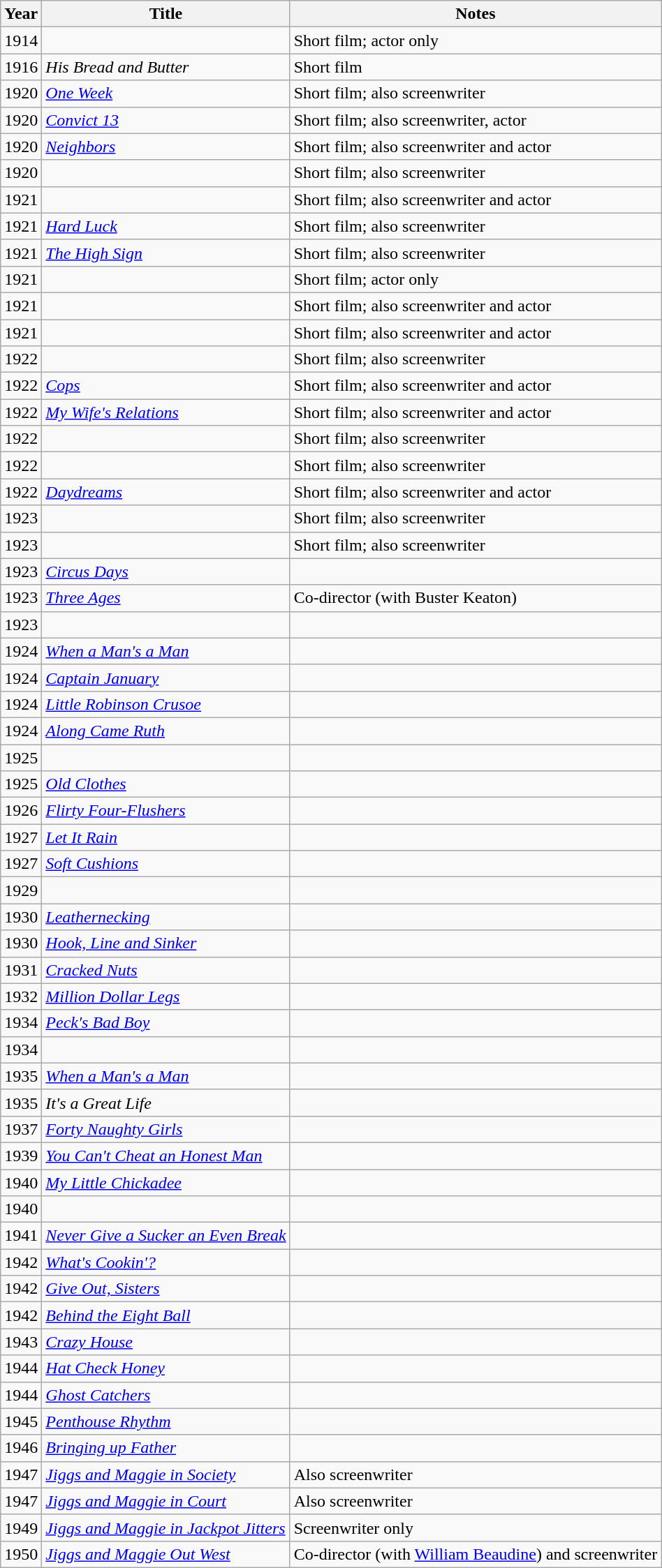<table class="wikitable sortable">
<tr>
<th>Year</th>
<th>Title</th>
<th class="unsortable">Notes</th>
</tr>
<tr>
<td>1914</td>
<td><em></em></td>
<td>Short film; actor only</td>
</tr>
<tr>
<td>1916</td>
<td><em>His Bread and Butter</em></td>
<td>Short film</td>
</tr>
<tr>
<td>1920</td>
<td><em><a href='#'>One Week</a></em></td>
<td>Short film; also screenwriter</td>
</tr>
<tr>
<td>1920</td>
<td><em><a href='#'>Convict 13</a></em></td>
<td>Short film; also screenwriter, actor</td>
</tr>
<tr>
<td>1920</td>
<td><em><a href='#'>Neighbors</a></em></td>
<td>Short film; also screenwriter and actor</td>
</tr>
<tr>
<td>1920</td>
<td><em></em></td>
<td>Short film; also screenwriter</td>
</tr>
<tr>
<td>1921</td>
<td><em></em></td>
<td>Short film; also screenwriter and actor</td>
</tr>
<tr>
<td>1921</td>
<td><em><a href='#'>Hard Luck</a></em></td>
<td>Short film; also screenwriter</td>
</tr>
<tr>
<td>1921</td>
<td><em><a href='#'>The High Sign</a></em></td>
<td>Short film; also screenwriter</td>
</tr>
<tr>
<td>1921</td>
<td><em></em></td>
<td>Short film; actor only</td>
</tr>
<tr>
<td>1921</td>
<td><em></em></td>
<td>Short film; also screenwriter and actor</td>
</tr>
<tr>
<td>1921</td>
<td><em></em></td>
<td>Short film; also screenwriter and actor</td>
</tr>
<tr>
<td>1922</td>
<td><em></em></td>
<td>Short film; also screenwriter</td>
</tr>
<tr>
<td>1922</td>
<td><em><a href='#'>Cops</a></em></td>
<td>Short film; also screenwriter and actor</td>
</tr>
<tr>
<td>1922</td>
<td><em><a href='#'>My Wife's Relations</a></em></td>
<td>Short film; also screenwriter and actor</td>
</tr>
<tr>
<td>1922</td>
<td><em></em></td>
<td>Short film; also screenwriter</td>
</tr>
<tr>
<td>1922</td>
<td><em></em></td>
<td>Short film; also screenwriter</td>
</tr>
<tr>
<td>1922</td>
<td><em><a href='#'>Daydreams</a></em></td>
<td>Short film; also screenwriter and actor</td>
</tr>
<tr>
<td>1923</td>
<td><em></em></td>
<td>Short film; also screenwriter</td>
</tr>
<tr>
<td>1923</td>
<td><em></em></td>
<td>Short film; also screenwriter</td>
</tr>
<tr>
<td>1923</td>
<td><em><a href='#'>Circus Days</a></em></td>
<td></td>
</tr>
<tr>
<td>1923</td>
<td><em><a href='#'>Three Ages</a></em></td>
<td>Co-director (with Buster Keaton)</td>
</tr>
<tr>
<td>1923</td>
<td><em></em></td>
<td></td>
</tr>
<tr>
<td>1924</td>
<td><em><a href='#'>When a Man's a Man</a></em></td>
<td></td>
</tr>
<tr>
<td>1924</td>
<td><em><a href='#'>Captain January</a></em></td>
<td></td>
</tr>
<tr>
<td>1924</td>
<td><em><a href='#'>Little Robinson Crusoe</a></em></td>
<td></td>
</tr>
<tr>
<td>1924</td>
<td><em><a href='#'>Along Came Ruth</a></em></td>
<td></td>
</tr>
<tr>
<td>1925</td>
<td><em></em></td>
<td></td>
</tr>
<tr>
<td>1925</td>
<td><em><a href='#'>Old Clothes</a></em></td>
<td></td>
</tr>
<tr>
<td>1926</td>
<td><em><a href='#'>Flirty Four-Flushers</a></em></td>
<td></td>
</tr>
<tr>
<td>1927</td>
<td><em><a href='#'>Let It Rain</a></em></td>
<td></td>
</tr>
<tr>
<td>1927</td>
<td><em><a href='#'>Soft Cushions</a></em></td>
<td></td>
</tr>
<tr>
<td>1929</td>
<td><em></em></td>
<td></td>
</tr>
<tr>
<td>1930</td>
<td><em><a href='#'>Leathernecking</a></em></td>
<td></td>
</tr>
<tr>
<td>1930</td>
<td><em><a href='#'>Hook, Line and Sinker</a></em></td>
<td></td>
</tr>
<tr>
<td>1931</td>
<td><em><a href='#'>Cracked Nuts</a></em></td>
<td></td>
</tr>
<tr>
<td>1932</td>
<td><em><a href='#'>Million Dollar Legs</a></em></td>
<td></td>
</tr>
<tr>
<td>1934</td>
<td><em><a href='#'>Peck's Bad Boy</a></em></td>
<td></td>
</tr>
<tr>
<td>1934</td>
<td><em></em></td>
<td></td>
</tr>
<tr>
<td>1935</td>
<td><em><a href='#'>When a Man's a Man</a></em></td>
<td></td>
</tr>
<tr>
<td>1935</td>
<td><em>It's a Great Life</em></td>
<td></td>
</tr>
<tr>
<td>1937</td>
<td><em><a href='#'>Forty Naughty Girls</a></em></td>
<td></td>
</tr>
<tr>
<td>1939</td>
<td><em><a href='#'>You Can't Cheat an Honest Man</a></em></td>
<td></td>
</tr>
<tr>
<td>1940</td>
<td><em><a href='#'>My Little Chickadee</a></em></td>
<td></td>
</tr>
<tr>
<td>1940</td>
<td><em></em></td>
<td></td>
</tr>
<tr>
<td>1941</td>
<td><em><a href='#'>Never Give a Sucker an Even Break</a></em></td>
<td></td>
</tr>
<tr>
<td>1942</td>
<td><em><a href='#'>What's Cookin'?</a></em></td>
<td></td>
</tr>
<tr>
<td>1942</td>
<td><em><a href='#'>Give Out, Sisters</a></em></td>
<td></td>
</tr>
<tr>
<td>1942</td>
<td><em><a href='#'>Behind the Eight Ball</a></em></td>
<td></td>
</tr>
<tr>
<td>1943</td>
<td><em><a href='#'>Crazy House</a></em></td>
<td></td>
</tr>
<tr>
<td>1944</td>
<td><em><a href='#'>Hat Check Honey</a></em></td>
<td></td>
</tr>
<tr>
<td>1944</td>
<td><em><a href='#'>Ghost Catchers</a></em></td>
<td></td>
</tr>
<tr>
<td>1945</td>
<td><em><a href='#'>Penthouse Rhythm</a></em></td>
<td></td>
</tr>
<tr>
<td>1946</td>
<td><em><a href='#'>Bringing up Father</a></em></td>
<td></td>
</tr>
<tr>
<td>1947</td>
<td><em><a href='#'>Jiggs and Maggie in Society</a></em></td>
<td>Also screenwriter</td>
</tr>
<tr>
<td>1947</td>
<td><em><a href='#'>Jiggs and Maggie in Court</a></em></td>
<td>Also screenwriter</td>
</tr>
<tr>
<td>1949</td>
<td><em><a href='#'>Jiggs and Maggie in Jackpot Jitters</a></em></td>
<td>Screenwriter only</td>
</tr>
<tr>
<td>1950</td>
<td><em><a href='#'>Jiggs and Maggie Out West</a></em></td>
<td>Co-director (with <a href='#'>William Beaudine</a>) and screenwriter</td>
</tr>
</table>
